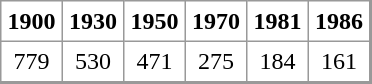<table align="center" rules="all" cellspacing="0" cellpadding="4" style="border: 1px solid #999; border-right: 2px solid #999; border-bottom:2px solid #999">
<tr>
<th>1900</th>
<th>1930</th>
<th>1950</th>
<th>1970</th>
<th>1981</th>
<th>1986</th>
</tr>
<tr>
<td align=center>779</td>
<td align=center>530</td>
<td align=center>471</td>
<td align=center>275</td>
<td align=center>184</td>
<td align=center>161</td>
</tr>
</table>
